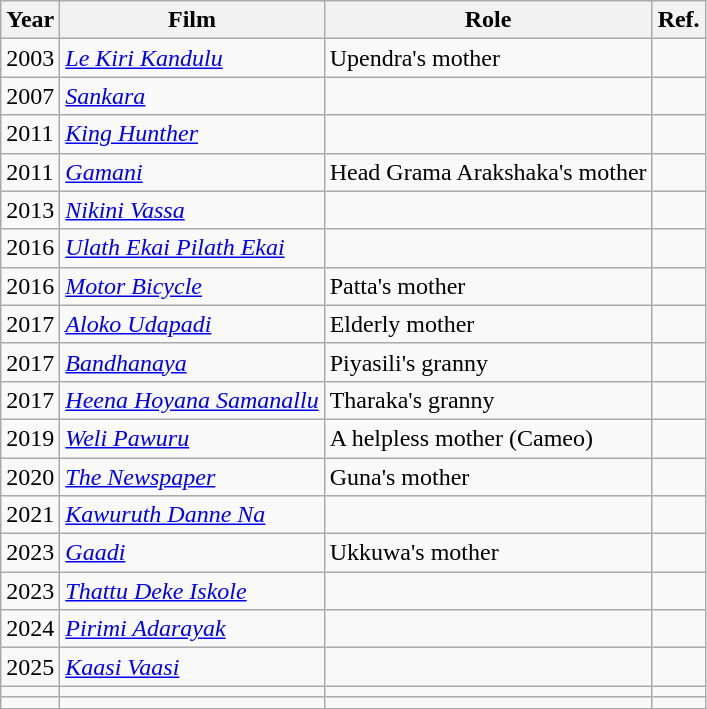<table class="wikitable">
<tr>
<th>Year</th>
<th>Film</th>
<th>Role</th>
<th>Ref.</th>
</tr>
<tr>
<td>2003</td>
<td><em><a href='#'>Le Kiri Kandulu</a></em></td>
<td>Upendra's mother</td>
<td></td>
</tr>
<tr>
<td>2007</td>
<td><em><a href='#'>Sankara</a></em></td>
<td></td>
<td></td>
</tr>
<tr>
<td>2011</td>
<td><em><a href='#'>King Hunther</a></em></td>
<td></td>
<td></td>
</tr>
<tr>
<td>2011</td>
<td><em><a href='#'>Gamani</a></em></td>
<td>Head Grama Arakshaka's mother</td>
<td></td>
</tr>
<tr>
<td>2013</td>
<td><em><a href='#'>Nikini Vassa</a></em></td>
<td></td>
<td></td>
</tr>
<tr>
<td>2016</td>
<td><em><a href='#'>Ulath Ekai Pilath Ekai</a></em></td>
<td></td>
<td></td>
</tr>
<tr>
<td>2016</td>
<td><em><a href='#'>Motor Bicycle</a></em></td>
<td>Patta's mother</td>
<td></td>
</tr>
<tr>
<td>2017</td>
<td><em><a href='#'>Aloko Udapadi</a></em></td>
<td>Elderly mother</td>
<td></td>
</tr>
<tr>
<td>2017</td>
<td><em><a href='#'>Bandhanaya</a></em></td>
<td>Piyasili's granny</td>
<td></td>
</tr>
<tr>
<td>2017</td>
<td><em><a href='#'>Heena Hoyana Samanallu</a></em></td>
<td>Tharaka's granny</td>
<td></td>
</tr>
<tr>
<td>2019</td>
<td><em><a href='#'>Weli Pawuru</a></em></td>
<td>A helpless mother (Cameo)</td>
<td></td>
</tr>
<tr>
<td>2020</td>
<td><em><a href='#'>The Newspaper</a></em></td>
<td>Guna's mother</td>
<td></td>
</tr>
<tr>
<td>2021</td>
<td><em><a href='#'>Kawuruth Danne Na</a></em></td>
<td></td>
<td></td>
</tr>
<tr>
<td>2023</td>
<td><em><a href='#'>Gaadi</a></em></td>
<td>Ukkuwa's mother</td>
<td></td>
</tr>
<tr>
<td>2023</td>
<td><em><a href='#'>Thattu Deke Iskole</a></em></td>
<td></td>
<td></td>
</tr>
<tr>
<td>2024</td>
<td><em><a href='#'>Pirimi Adarayak</a></em></td>
<td></td>
<td></td>
</tr>
<tr>
<td>2025</td>
<td><em><a href='#'>Kaasi Vaasi</a></em></td>
<td></td>
<td></td>
</tr>
<tr>
<td></td>
<td></td>
<td></td>
<td></td>
</tr>
<tr>
<td></td>
<td></td>
<td></td>
<td></td>
</tr>
</table>
